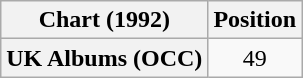<table class="wikitable plainrowheaders" style="text-align:center">
<tr>
<th scope="col">Chart (1992)</th>
<th scope="col">Position</th>
</tr>
<tr>
<th scope="row">UK Albums (OCC)</th>
<td>49</td>
</tr>
</table>
